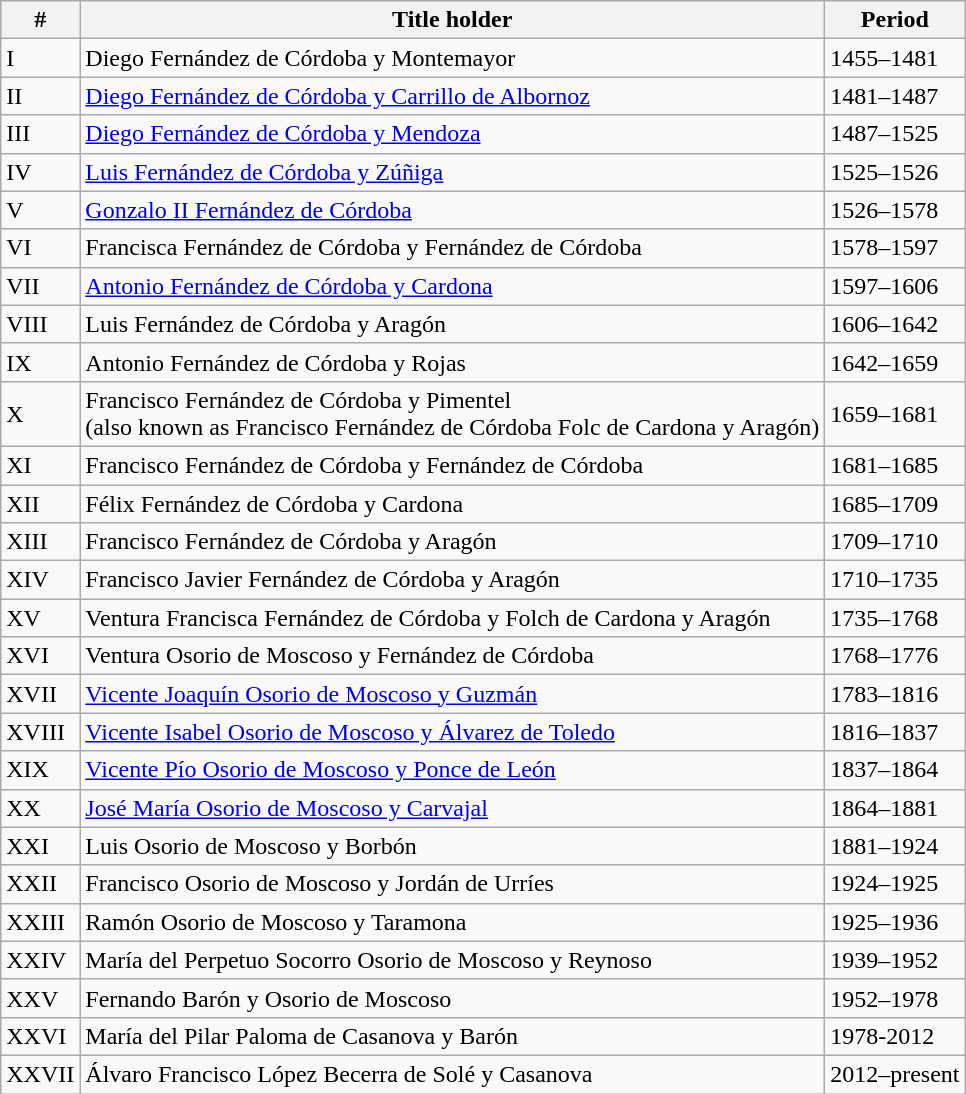<table class="wikitable">
<tr>
<th>#</th>
<th>Title holder</th>
<th>Period</th>
</tr>
<tr>
<td>I</td>
<td>Diego Fernández de Córdoba y Montemayor</td>
<td>1455–1481</td>
</tr>
<tr>
<td>II</td>
<td><a href='#'>Diego Fernández de Córdoba y Carrillo de Albornoz</a></td>
<td>1481–1487</td>
</tr>
<tr>
<td>III</td>
<td><a href='#'>Diego Fernández de Córdoba y Mendoza</a></td>
<td>1487–1525</td>
</tr>
<tr>
<td>IV</td>
<td><a href='#'>Luis Fernández de Córdoba y Zúñiga</a></td>
<td>1525–1526</td>
</tr>
<tr>
<td>V</td>
<td><a href='#'>Gonzalo II Fernández de Córdoba</a></td>
<td>1526–1578</td>
</tr>
<tr>
<td>VI</td>
<td>Francisca Fernández de Córdoba y Fernández de Córdoba</td>
<td>1578–1597</td>
</tr>
<tr>
<td>VII</td>
<td><a href='#'>Antonio Fernández de Córdoba y Cardona</a></td>
<td>1597–1606</td>
</tr>
<tr>
<td>VIII</td>
<td>Luis Fernández de Córdoba y Aragón</td>
<td>1606–1642</td>
</tr>
<tr>
<td>IX</td>
<td>Antonio Fernández de Córdoba y Rojas</td>
<td>1642–1659</td>
</tr>
<tr>
<td>X</td>
<td>Francisco Fernández de Córdoba y Pimentel<br>(also known as Francisco Fernández de Córdoba Folc de Cardona y Aragón)</td>
<td>1659–1681</td>
</tr>
<tr>
<td>XI</td>
<td>Francisco Fernández de Córdoba y Fernández de Córdoba</td>
<td>1681–1685</td>
</tr>
<tr>
<td>XII</td>
<td>Félix Fernández de Córdoba y Cardona</td>
<td>1685–1709</td>
</tr>
<tr>
<td>XIII</td>
<td>Francisco Fernández de Córdoba y Aragón</td>
<td>1709–1710</td>
</tr>
<tr>
<td>XIV</td>
<td>Francisco Javier Fernández de Córdoba y Aragón</td>
<td>1710–1735</td>
</tr>
<tr>
<td>XV</td>
<td>Ventura Francisca Fernández de Córdoba y Folch de Cardona y Aragón</td>
<td>1735–1768</td>
</tr>
<tr>
<td>XVI</td>
<td>Ventura Osorio de Moscoso y Fernández de Córdoba</td>
<td>1768–1776</td>
</tr>
<tr>
<td>XVII</td>
<td><a href='#'>Vicente Joaquín Osorio de Moscoso y Guzmán</a></td>
<td>1783–1816</td>
</tr>
<tr>
<td>XVIII</td>
<td><a href='#'>Vicente Isabel Osorio de Moscoso y Álvarez de Toledo</a></td>
<td>1816–1837</td>
</tr>
<tr>
<td>XIX</td>
<td><a href='#'>Vicente Pío Osorio de Moscoso y Ponce de León</a></td>
<td>1837–1864</td>
</tr>
<tr>
<td>XX</td>
<td><a href='#'>José María Osorio de Moscoso y Carvajal</a></td>
<td>1864–1881</td>
</tr>
<tr>
<td>XXI</td>
<td>Luis Osorio de Moscoso y Borbón</td>
<td>1881–1924</td>
</tr>
<tr>
<td>XXII</td>
<td>Francisco Osorio de Moscoso y Jordán de Urríes</td>
<td>1924–1925</td>
</tr>
<tr>
<td>XXIII</td>
<td>Ramón Osorio de Moscoso y Taramona</td>
<td>1925–1936</td>
</tr>
<tr>
<td>XXIV</td>
<td>María del Perpetuo Socorro Osorio de Moscoso y Reynoso</td>
<td>1939–1952</td>
</tr>
<tr>
<td>XXV</td>
<td>Fernando Barón y Osorio de Moscoso</td>
<td>1952–1978</td>
</tr>
<tr>
<td>XXVI</td>
<td>María del Pilar Paloma de Casanova y Barón</td>
<td>1978-2012</td>
</tr>
<tr>
<td>XXVII</td>
<td>Álvaro Francisco López Becerra de Solé y Casanova</td>
<td>2012–present</td>
</tr>
</table>
